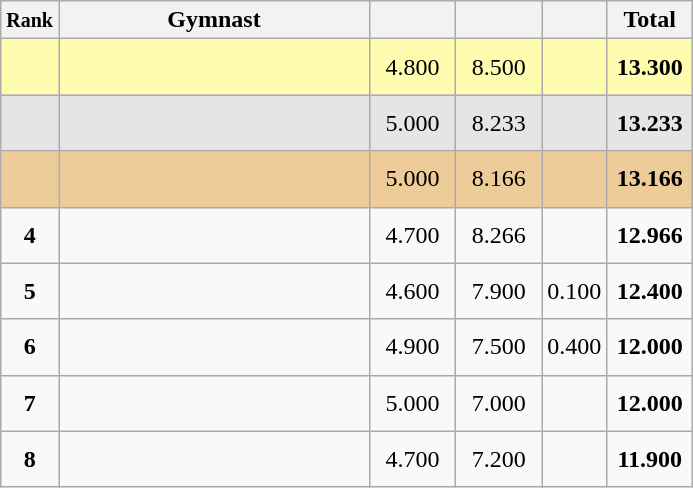<table style="text-align:center;" class="wikitable sortable">
<tr>
<th scope="col" style="width:15px;"><small>Rank</small></th>
<th scope="col" style="width:200px;">Gymnast</th>
<th scope="col" style="width:50px;"><small></small></th>
<th scope="col" style="width:50px;"><small></small></th>
<th scope="col" style="width:20px;"><small></small></th>
<th scope="col" style="width:50px;">Total</th>
</tr>
<tr style="background:#fffcaf;">
<td scope="row" style="text-align:center"><strong></strong></td>
<td style="height:30px; text-align:left;"></td>
<td>4.800</td>
<td>8.500</td>
<td></td>
<td><strong>13.300</strong></td>
</tr>
<tr style="background:#e5e5e5;">
<td scope="row" style="text-align:center"><strong></strong></td>
<td style="height:30px; text-align:left;"></td>
<td>5.000</td>
<td>8.233</td>
<td></td>
<td><strong>13.233</strong></td>
</tr>
<tr style="background:#ec9;">
<td scope="row" style="text-align:center"><strong></strong></td>
<td style="height:30px; text-align:left;"></td>
<td>5.000</td>
<td>8.166</td>
<td></td>
<td><strong>13.166</strong></td>
</tr>
<tr>
<td scope="row" style="text-align:center"><strong>4</strong></td>
<td style="height:30px; text-align:left;"></td>
<td>4.700</td>
<td>8.266</td>
<td></td>
<td><strong>12.966</strong></td>
</tr>
<tr>
<td scope="row" style="text-align:center"><strong>5</strong></td>
<td style="height:30px; text-align:left;"></td>
<td>4.600</td>
<td>7.900</td>
<td>0.100</td>
<td><strong>12.400</strong></td>
</tr>
<tr>
<td scope="row" style="text-align:center"><strong>6</strong></td>
<td style="height:30px; text-align:left;"></td>
<td>4.900</td>
<td>7.500</td>
<td>0.400</td>
<td><strong>12.000</strong></td>
</tr>
<tr>
<td scope="row" style="text-align:center"><strong>7</strong></td>
<td style="height:30px; text-align:left;"></td>
<td>5.000</td>
<td>7.000</td>
<td></td>
<td><strong>12.000</strong></td>
</tr>
<tr>
<td scope="row" style="text-align:center"><strong>8</strong></td>
<td style="height:30px; text-align:left;"></td>
<td>4.700</td>
<td>7.200</td>
<td></td>
<td><strong>11.900</strong></td>
</tr>
</table>
